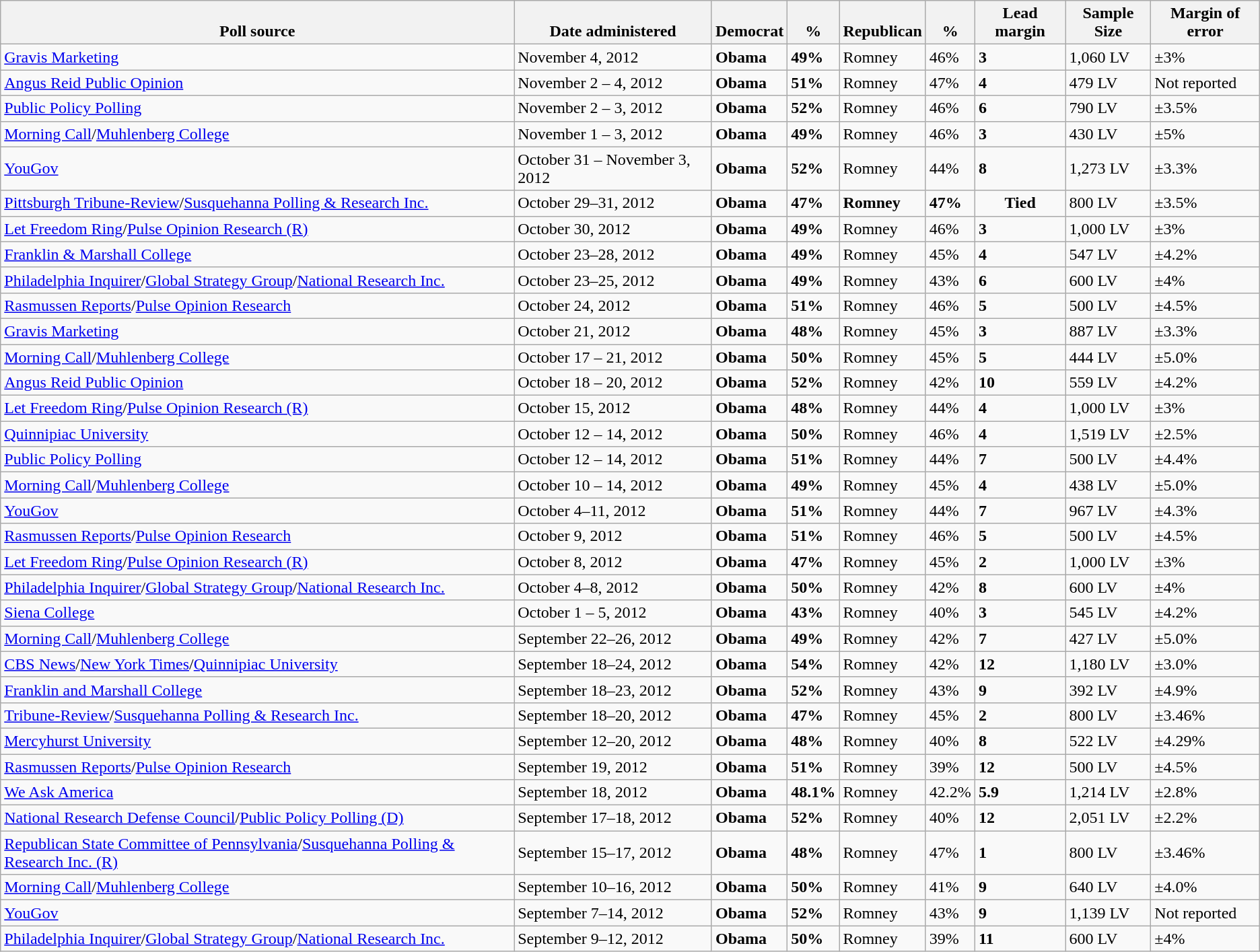<table class="wikitable">
<tr valign=bottom>
<th>Poll source</th>
<th>Date administered</th>
<th>Democrat</th>
<th>%</th>
<th>Republican</th>
<th>%</th>
<th>Lead margin</th>
<th>Sample Size</th>
<th>Margin of error</th>
</tr>
<tr>
<td><a href='#'>Gravis Marketing</a></td>
<td>November 4, 2012</td>
<td><strong>Obama</strong></td>
<td><strong>49%</strong></td>
<td>Romney</td>
<td>46%</td>
<td><strong>3</strong></td>
<td>1,060 LV</td>
<td>±3%</td>
</tr>
<tr>
<td><a href='#'>Angus Reid Public Opinion</a></td>
<td>November 2 – 4, 2012</td>
<td><strong>Obama</strong></td>
<td><strong>51%</strong></td>
<td>Romney</td>
<td>47%</td>
<td><strong>4</strong></td>
<td>479 LV</td>
<td>Not reported</td>
</tr>
<tr>
<td><a href='#'>Public Policy Polling</a></td>
<td>November 2 – 3, 2012</td>
<td><strong>Obama</strong></td>
<td><strong>52%</strong></td>
<td>Romney</td>
<td>46%</td>
<td><strong>6</strong></td>
<td>790 LV</td>
<td>±3.5%</td>
</tr>
<tr>
<td><a href='#'>Morning Call</a>/<a href='#'>Muhlenberg College</a></td>
<td>November 1 – 3, 2012</td>
<td><strong>Obama</strong></td>
<td><strong>49%</strong></td>
<td>Romney</td>
<td>46%</td>
<td><strong>3</strong></td>
<td>430 LV</td>
<td>±5%</td>
</tr>
<tr>
<td><a href='#'>YouGov</a></td>
<td>October 31 – November 3, 2012</td>
<td><strong>Obama</strong></td>
<td><strong>52%</strong></td>
<td>Romney</td>
<td>44%</td>
<td><strong>8</strong></td>
<td>1,273 LV</td>
<td>±3.3%</td>
</tr>
<tr>
<td><a href='#'>Pittsburgh Tribune-Review</a>/<a href='#'>Susquehanna Polling & Research Inc.</a></td>
<td>October 29–31, 2012</td>
<td><strong>Obama</strong></td>
<td><strong>47%</strong></td>
<td><strong>Romney</strong></td>
<td><strong>47%</strong></td>
<td align=center><strong>Tied</strong></td>
<td>800 LV</td>
<td>±3.5%</td>
</tr>
<tr>
<td><a href='#'>Let Freedom Ring</a>/<a href='#'>Pulse Opinion Research (R)</a></td>
<td>October 30, 2012</td>
<td><strong>Obama</strong></td>
<td><strong>49%</strong></td>
<td>Romney</td>
<td>46%</td>
<td><strong>3</strong></td>
<td>1,000 LV</td>
<td>±3%</td>
</tr>
<tr>
<td><a href='#'>Franklin & Marshall College</a></td>
<td>October 23–28, 2012</td>
<td><strong>Obama</strong></td>
<td><strong>49%</strong></td>
<td>Romney</td>
<td>45%</td>
<td><strong>4</strong></td>
<td>547 LV</td>
<td>±4.2%</td>
</tr>
<tr>
<td><a href='#'>Philadelphia Inquirer</a>/<a href='#'>Global Strategy Group</a>/<a href='#'>National Research Inc.</a></td>
<td>October 23–25, 2012</td>
<td><strong>Obama</strong></td>
<td><strong>49%</strong></td>
<td>Romney</td>
<td>43%</td>
<td><strong>6</strong></td>
<td>600 LV</td>
<td>±4%</td>
</tr>
<tr>
<td><a href='#'>Rasmussen Reports</a>/<a href='#'>Pulse Opinion Research</a></td>
<td>October 24, 2012</td>
<td><strong>Obama</strong></td>
<td><strong>51%</strong></td>
<td>Romney</td>
<td>46%</td>
<td><strong>5</strong></td>
<td>500 LV</td>
<td>±4.5%</td>
</tr>
<tr>
<td><a href='#'>Gravis Marketing</a></td>
<td>October 21, 2012</td>
<td><strong>Obama</strong></td>
<td><strong>48%</strong></td>
<td>Romney</td>
<td>45%</td>
<td><strong>3</strong></td>
<td>887 LV</td>
<td>±3.3%</td>
</tr>
<tr>
<td><a href='#'>Morning Call</a>/<a href='#'>Muhlenberg College</a></td>
<td>October 17 – 21, 2012</td>
<td><strong>Obama</strong></td>
<td><strong>50%</strong></td>
<td>Romney</td>
<td>45%</td>
<td><strong>5</strong></td>
<td>444 LV</td>
<td>±5.0%</td>
</tr>
<tr>
<td><a href='#'>Angus Reid Public Opinion</a></td>
<td>October 18 – 20, 2012</td>
<td><strong>Obama</strong></td>
<td><strong>52%</strong></td>
<td>Romney</td>
<td>42%</td>
<td><strong>10</strong></td>
<td>559 LV</td>
<td>±4.2%</td>
</tr>
<tr>
<td><a href='#'>Let Freedom Ring</a>/<a href='#'>Pulse Opinion Research (R)</a></td>
<td>October 15, 2012</td>
<td><strong>Obama</strong></td>
<td><strong>48%</strong></td>
<td>Romney</td>
<td>44%</td>
<td><strong>4</strong></td>
<td>1,000 LV</td>
<td>±3%</td>
</tr>
<tr>
<td><a href='#'>Quinnipiac University</a></td>
<td>October 12 – 14, 2012</td>
<td><strong>Obama</strong></td>
<td><strong>50%</strong></td>
<td>Romney</td>
<td>46%</td>
<td><strong>4</strong></td>
<td>1,519 LV</td>
<td>±2.5%</td>
</tr>
<tr>
<td><a href='#'>Public Policy Polling</a></td>
<td>October 12 – 14, 2012</td>
<td><strong>Obama</strong></td>
<td><strong>51%</strong></td>
<td>Romney</td>
<td>44%</td>
<td><strong>7</strong></td>
<td>500 LV</td>
<td>±4.4%</td>
</tr>
<tr>
<td><a href='#'>Morning Call</a>/<a href='#'>Muhlenberg College</a></td>
<td>October 10 – 14, 2012</td>
<td><strong>Obama</strong></td>
<td><strong>49%</strong></td>
<td>Romney</td>
<td>45%</td>
<td><strong>4</strong></td>
<td>438 LV</td>
<td>±5.0%</td>
</tr>
<tr>
<td><a href='#'>YouGov</a></td>
<td>October 4–11, 2012</td>
<td><strong>Obama</strong></td>
<td><strong>51%</strong></td>
<td>Romney</td>
<td>44%</td>
<td><strong>7</strong></td>
<td>967 LV</td>
<td>±4.3%</td>
</tr>
<tr>
<td><a href='#'>Rasmussen Reports</a>/<a href='#'>Pulse Opinion Research</a></td>
<td>October 9, 2012</td>
<td><strong>Obama</strong></td>
<td><strong>51%</strong></td>
<td>Romney</td>
<td>46%</td>
<td><strong>5</strong></td>
<td>500 LV</td>
<td>±4.5%</td>
</tr>
<tr>
<td><a href='#'>Let Freedom Ring</a>/<a href='#'>Pulse Opinion Research (R)</a></td>
<td>October 8, 2012</td>
<td><strong>Obama</strong></td>
<td><strong>47%</strong></td>
<td>Romney</td>
<td>45%</td>
<td><strong>2</strong></td>
<td>1,000 LV</td>
<td>±3%</td>
</tr>
<tr>
<td><a href='#'>Philadelphia Inquirer</a>/<a href='#'>Global Strategy Group</a>/<a href='#'>National Research Inc.</a></td>
<td>October 4–8, 2012</td>
<td><strong>Obama</strong></td>
<td><strong>50%</strong></td>
<td>Romney</td>
<td>42%</td>
<td><strong>8</strong></td>
<td>600 LV</td>
<td>±4%</td>
</tr>
<tr>
<td><a href='#'>Siena College</a></td>
<td>October 1 – 5, 2012</td>
<td><strong> Obama</strong></td>
<td><strong>43%</strong></td>
<td>Romney</td>
<td>40%</td>
<td><strong>3</strong></td>
<td>545 LV</td>
<td>±4.2%</td>
</tr>
<tr>
<td><a href='#'>Morning Call</a>/<a href='#'>Muhlenberg College</a></td>
<td>September 22–26, 2012</td>
<td><strong>Obama</strong></td>
<td><strong>49%</strong></td>
<td>Romney</td>
<td>42%</td>
<td><strong>7</strong></td>
<td>427 LV</td>
<td>±5.0%</td>
</tr>
<tr>
<td><a href='#'>CBS News</a>/<a href='#'>New York Times</a>/<a href='#'>Quinnipiac University</a></td>
<td>September 18–24, 2012</td>
<td><strong>Obama</strong></td>
<td><strong>54%</strong></td>
<td>Romney</td>
<td>42%</td>
<td><strong>12</strong></td>
<td>1,180 LV</td>
<td>±3.0%</td>
</tr>
<tr>
<td><a href='#'>Franklin and Marshall College</a></td>
<td>September 18–23, 2012</td>
<td><strong>Obama</strong></td>
<td><strong>52%</strong></td>
<td>Romney</td>
<td>43%</td>
<td><strong>9</strong></td>
<td>392 LV</td>
<td>±4.9%</td>
</tr>
<tr>
<td><a href='#'>Tribune-Review</a>/<a href='#'>Susquehanna Polling & Research Inc.</a></td>
<td>September 18–20, 2012</td>
<td><strong>Obama</strong></td>
<td><strong>47%</strong></td>
<td>Romney</td>
<td>45%</td>
<td><strong>2</strong></td>
<td>800 LV</td>
<td>±3.46%</td>
</tr>
<tr>
<td><a href='#'>Mercyhurst University</a></td>
<td>September 12–20, 2012</td>
<td><strong>Obama</strong></td>
<td><strong>48%</strong></td>
<td>Romney</td>
<td>40%</td>
<td><strong>8</strong></td>
<td>522 LV</td>
<td>±4.29%</td>
</tr>
<tr>
<td><a href='#'>Rasmussen Reports</a>/<a href='#'>Pulse Opinion Research</a></td>
<td>September 19, 2012</td>
<td><strong>Obama</strong></td>
<td><strong>51%</strong></td>
<td>Romney</td>
<td>39%</td>
<td><strong>12</strong></td>
<td>500 LV</td>
<td>±4.5%</td>
</tr>
<tr>
<td><a href='#'>We Ask America</a></td>
<td>September 18, 2012</td>
<td><strong>Obama</strong></td>
<td><strong>48.1%</strong></td>
<td>Romney</td>
<td>42.2%</td>
<td><strong>5.9</strong></td>
<td>1,214 LV</td>
<td>±2.8%</td>
</tr>
<tr>
<td><a href='#'>National Research Defense Council</a>/<a href='#'>Public Policy Polling (D)</a></td>
<td>September 17–18, 2012</td>
<td><strong>Obama</strong></td>
<td><strong>52%</strong></td>
<td>Romney</td>
<td>40%</td>
<td><strong>12</strong></td>
<td>2,051 LV</td>
<td>±2.2%</td>
</tr>
<tr>
<td><a href='#'>Republican State Committee of Pennsylvania</a>/<a href='#'>Susquehanna Polling & Research Inc. (R)</a></td>
<td>September 15–17, 2012</td>
<td><strong>Obama</strong></td>
<td><strong>48%</strong></td>
<td>Romney</td>
<td>47%</td>
<td><strong>1</strong></td>
<td>800 LV</td>
<td>±3.46%</td>
</tr>
<tr>
<td><a href='#'>Morning Call</a>/<a href='#'>Muhlenberg College</a></td>
<td>September 10–16, 2012</td>
<td><strong>Obama</strong></td>
<td><strong>50%</strong></td>
<td>Romney</td>
<td>41%</td>
<td><strong>9</strong></td>
<td>640 LV</td>
<td>±4.0%</td>
</tr>
<tr>
<td><a href='#'>YouGov</a></td>
<td>September 7–14, 2012</td>
<td><strong>Obama</strong></td>
<td><strong>52%</strong></td>
<td>Romney</td>
<td>43%</td>
<td><strong>9</strong></td>
<td>1,139 LV</td>
<td>Not reported</td>
</tr>
<tr>
<td><a href='#'>Philadelphia Inquirer</a>/<a href='#'>Global Strategy Group</a>/<a href='#'>National Research Inc.</a></td>
<td>September 9–12, 2012</td>
<td><strong>Obama</strong></td>
<td><strong>50%</strong></td>
<td>Romney</td>
<td>39%</td>
<td><strong>11</strong></td>
<td>600 LV</td>
<td>±4%</td>
</tr>
</table>
